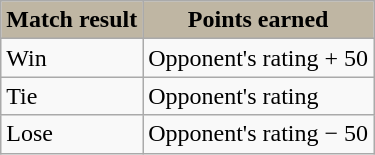<table class="wikitable">
<tr>
<th style="background: #BFB6A3;">Match result</th>
<th style="background: #BFB6A3;">Points earned</th>
</tr>
<tr>
<td>Win</td>
<td>Opponent's rating + 50</td>
</tr>
<tr>
<td>Tie</td>
<td>Opponent's rating</td>
</tr>
<tr>
<td>Lose</td>
<td>Opponent's rating − 50</td>
</tr>
</table>
